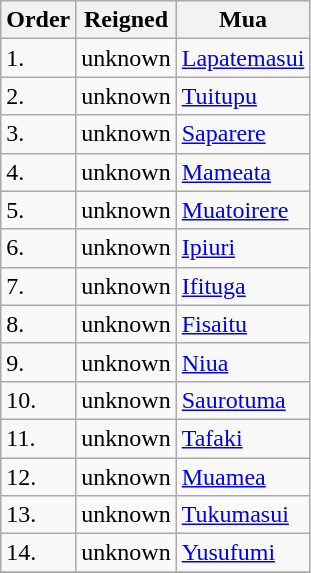<table class="wikitable">
<tr>
<th>Order</th>
<th>Reigned</th>
<th>Mua</th>
</tr>
<tr>
<td>1.</td>
<td>unknown</td>
<td><a href='#'>Lapatemasui</a></td>
</tr>
<tr>
<td>2.</td>
<td>unknown</td>
<td><a href='#'>Tuitupu</a></td>
</tr>
<tr>
<td>3.</td>
<td>unknown</td>
<td><a href='#'>Saparere</a></td>
</tr>
<tr>
<td>4.</td>
<td>unknown</td>
<td><a href='#'>Mameata</a></td>
</tr>
<tr>
<td>5.</td>
<td>unknown</td>
<td><a href='#'>Muatoirere</a></td>
</tr>
<tr>
<td>6.</td>
<td>unknown</td>
<td><a href='#'>Ipiuri</a></td>
</tr>
<tr>
<td>7.</td>
<td>unknown</td>
<td><a href='#'>Ifituga</a></td>
</tr>
<tr>
<td>8.</td>
<td>unknown</td>
<td><a href='#'>Fisaitu</a></td>
</tr>
<tr>
<td>9.</td>
<td>unknown</td>
<td><a href='#'>Niua</a></td>
</tr>
<tr>
<td>10.</td>
<td>unknown</td>
<td><a href='#'>Saurotuma</a></td>
</tr>
<tr>
<td>11.</td>
<td>unknown</td>
<td><a href='#'>Tafaki</a></td>
</tr>
<tr>
<td>12.</td>
<td>unknown</td>
<td><a href='#'>Muamea</a></td>
</tr>
<tr>
<td>13.</td>
<td>unknown</td>
<td><a href='#'>Tukumasui</a></td>
</tr>
<tr>
<td>14.</td>
<td>unknown</td>
<td><a href='#'>Yusufumi</a></td>
</tr>
<tr>
</tr>
</table>
